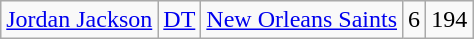<table class="wikitable">
<tr>
<td><a href='#'>Jordan Jackson</a></td>
<td><a href='#'>DT</a></td>
<td><a href='#'>New Orleans Saints</a></td>
<td>6</td>
<td>194</td>
</tr>
</table>
